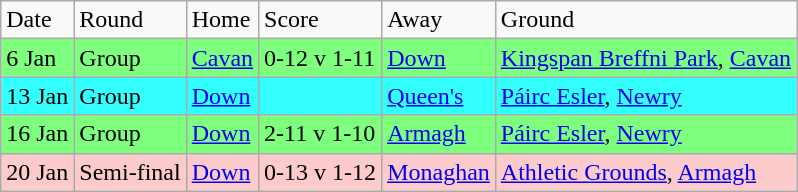<table class="wikitable">
<tr>
<td>Date</td>
<td>Round</td>
<td>Home</td>
<td>Score</td>
<td>Away</td>
<td>Ground</td>
</tr>
<tr bgcolor="#7eff7e">
<td>6 Jan</td>
<td>Group</td>
<td><a href='#'>Cavan</a></td>
<td>0-12 v 1-11</td>
<td><a href='#'>Down</a></td>
<td><a href='#'>Kingspan Breffni Park</a>, <a href='#'>Cavan</a></td>
</tr>
<tr bgcolor="#33FFFF">
<td>13 Jan</td>
<td>Group</td>
<td><a href='#'>Down</a></td>
<td></td>
<td><a href='#'>Queen's</a></td>
<td><a href='#'>Páirc Esler</a>, <a href='#'>Newry</a></td>
</tr>
<tr bgcolor="#7eff7e">
<td>16 Jan</td>
<td>Group</td>
<td><a href='#'>Down</a></td>
<td>2-11 v 1-10</td>
<td><a href='#'>Armagh</a></td>
<td><a href='#'>Páirc Esler</a>, <a href='#'>Newry</a></td>
</tr>
<tr bgcolor="#fdcbcb">
<td>20 Jan</td>
<td>Semi-final</td>
<td><a href='#'>Down</a></td>
<td>0-13 v 1-12</td>
<td><a href='#'>Monaghan</a></td>
<td><a href='#'>Athletic Grounds</a>, <a href='#'>Armagh</a></td>
</tr>
</table>
